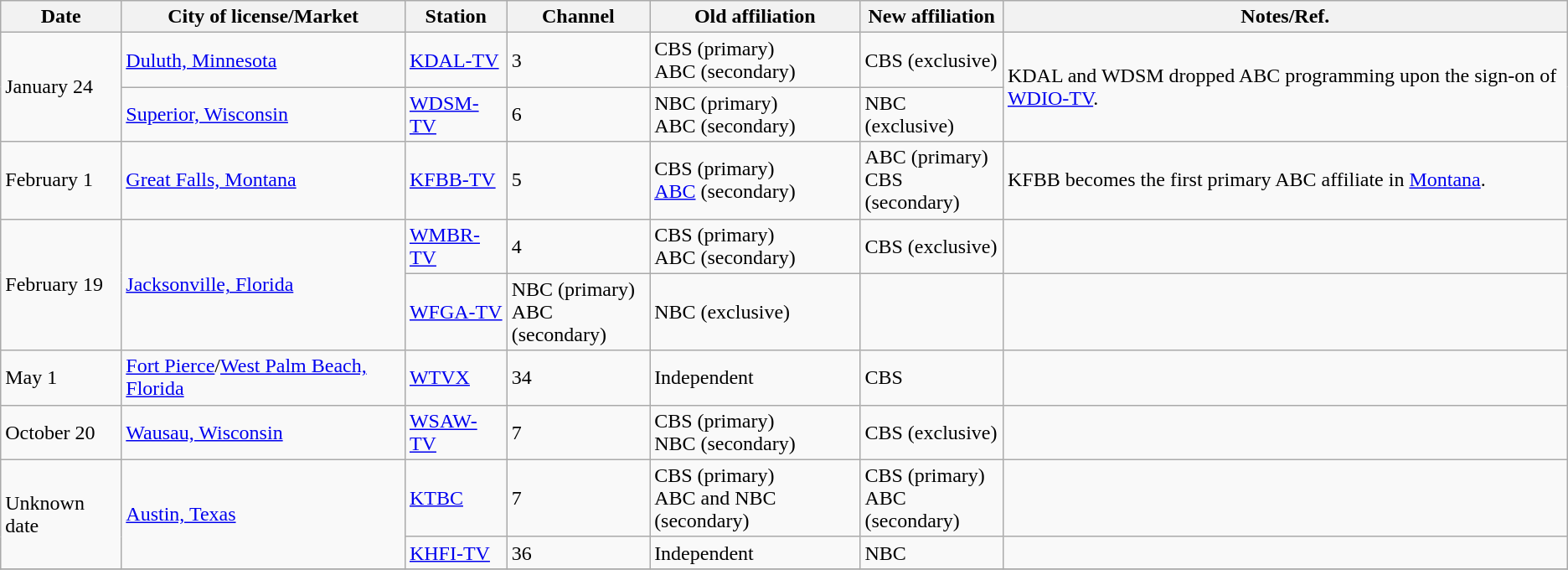<table class="wikitable sortable">
<tr>
<th>Date</th>
<th>City of license/Market</th>
<th>Station</th>
<th>Channel</th>
<th>Old affiliation</th>
<th>New affiliation</th>
<th>Notes/Ref.</th>
</tr>
<tr>
<td rowspan=2>January 24</td>
<td><a href='#'>Duluth, Minnesota</a></td>
<td><a href='#'>KDAL-TV</a></td>
<td>3</td>
<td>CBS (primary) <br> ABC (secondary)</td>
<td>CBS (exclusive)</td>
<td rowspan=2>KDAL and WDSM dropped ABC programming upon the sign-on of <a href='#'>WDIO-TV</a>.</td>
</tr>
<tr>
<td><a href='#'>Superior, Wisconsin</a> <br> </td>
<td><a href='#'>WDSM-TV</a></td>
<td>6</td>
<td>NBC (primary) <br> ABC (secondary)</td>
<td>NBC (exclusive)</td>
</tr>
<tr>
<td>February 1</td>
<td><a href='#'>Great Falls, Montana</a></td>
<td><a href='#'>KFBB-TV</a></td>
<td>5</td>
<td>CBS (primary) <br> <a href='#'>ABC</a> (secondary)</td>
<td>ABC (primary) <br> CBS (secondary)</td>
<td>KFBB becomes the first primary ABC affiliate in <a href='#'>Montana</a>.</td>
</tr>
<tr>
<td rowspan=2>February 19</td>
<td rowspan=2><a href='#'>Jacksonville, Florida</a></td>
<td><a href='#'>WMBR-TV</a></td>
<td>4</td>
<td>CBS (primary) <br> ABC (secondary)</td>
<td>CBS (exclusive)</td>
<td></td>
</tr>
<tr>
<td><a href='#'>WFGA-TV</a></td>
<td>NBC (primary) <br> ABC (secondary)</td>
<td>NBC (exclusive)</td>
<td></td>
</tr>
<tr>
<td>May 1</td>
<td><a href='#'>Fort Pierce</a>/<a href='#'>West Palm Beach, Florida</a></td>
<td><a href='#'>WTVX</a></td>
<td>34</td>
<td>Independent</td>
<td>CBS</td>
<td></td>
</tr>
<tr>
<td>October 20</td>
<td><a href='#'>Wausau, Wisconsin</a></td>
<td><a href='#'>WSAW-TV</a></td>
<td>7</td>
<td>CBS (primary) <br> NBC (secondary)</td>
<td>CBS (exclusive)</td>
<td></td>
</tr>
<tr>
<td rowspan=2>Unknown date</td>
<td rowspan=2><a href='#'>Austin, Texas</a></td>
<td><a href='#'>KTBC</a></td>
<td>7</td>
<td>CBS (primary) <br> ABC and NBC (secondary)</td>
<td>CBS (primary) <br> ABC (secondary)</td>
<td></td>
</tr>
<tr>
<td><a href='#'>KHFI-TV</a></td>
<td>36</td>
<td>Independent</td>
<td>NBC</td>
<td></td>
</tr>
<tr>
</tr>
</table>
